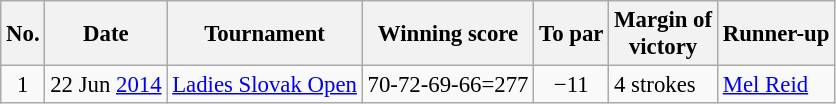<table class="wikitable " style="font-size:95%;">
<tr>
<th>No.</th>
<th>Date</th>
<th>Tournament</th>
<th>Winning score</th>
<th>To par</th>
<th>Margin of<br>victory</th>
<th>Runner-up</th>
</tr>
<tr>
<td align=center>1</td>
<td align=right>22 Jun <a href='#'>2014</a></td>
<td><a href='#'>Ladies Slovak Open</a></td>
<td align=right>70-72-69-66=277</td>
<td align=center>−11</td>
<td>4 strokes</td>
<td> <a href='#'>Mel Reid</a></td>
</tr>
</table>
